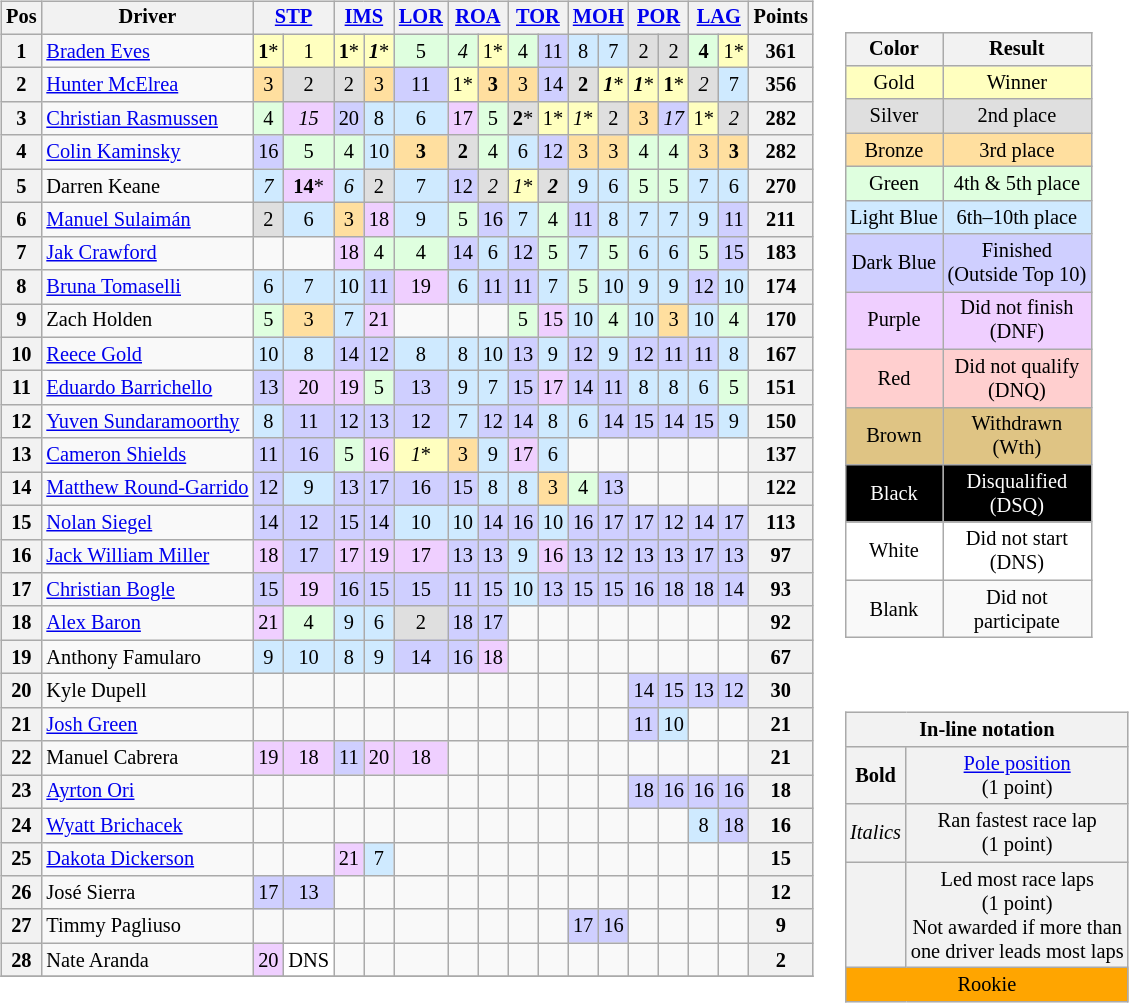<table>
<tr>
<td valign="top"><br><table class="wikitable" style="font-size:85%; text-align:center">
<tr valign="top">
<th valign="middle">Pos</th>
<th valign="middle">Driver</th>
<th colspan=2><a href='#'>STP</a></th>
<th colspan=2><a href='#'>IMS</a></th>
<th><a href='#'>LOR</a></th>
<th colspan=2><a href='#'>ROA</a></th>
<th colspan=2><a href='#'>TOR</a></th>
<th colspan=2><a href='#'>MOH</a></th>
<th colspan=2><a href='#'>POR</a></th>
<th colspan=2><a href='#'>LAG</a></th>
<th valign="middle">Points</th>
</tr>
<tr>
<th>1</th>
<td align="left"> <a href='#'>Braden Eves</a></td>
<td style="background:#FFFFBF;"><strong>1</strong>*</td>
<td style="background:#FFFFBF;">1</td>
<td style="background:#FFFFBF;"><strong>1</strong>*</td>
<td style="background:#FFFFBF;"><strong><em>1</em></strong>*</td>
<td style="background:#DFFFDF;">5</td>
<td style="background:#DFFFDF;"><em>4</em></td>
<td style="background:#FFFFBF;">1*</td>
<td style="background:#DFFFDF;">4</td>
<td style="background:#CFCFFF;">11</td>
<td style="background:#CFEAFF;">8</td>
<td style="background:#CFEAFF;">7</td>
<td style="background:#DFDFDF;">2</td>
<td style="background:#DFDFDF;">2</td>
<td style="background:#DFFFDF;"><strong>4</strong></td>
<td style="background:#FFFFBF;">1*</td>
<th>361</th>
</tr>
<tr>
<th>2</th>
<td align="left"> <a href='#'>Hunter McElrea</a></td>
<td style="background:#FFDF9F;">3</td>
<td style="background:#DFDFDF;">2</td>
<td style="background:#DFDFDF;">2</td>
<td style="background:#FFDF9F;">3</td>
<td style="background:#CFCFFF;">11</td>
<td style="background:#FFFFBF;">1*</td>
<td style="background:#FFDF9F;"><strong>3</strong></td>
<td style="background:#FFDF9F;">3</td>
<td style="background:#CFCFFF;">14</td>
<td style="background:#DFDFDF;"><strong>2</strong></td>
<td style="background:#FFFFBF;"><strong><em>1</em></strong>*</td>
<td style="background:#FFFFBF;"><strong><em>1</em></strong>*</td>
<td style="background:#FFFFBF;"><strong>1</strong>*</td>
<td style="background:#DFDFDF;"><em>2</em></td>
<td style="background:#CFEAFF;">7</td>
<th>356</th>
</tr>
<tr>
<th>3</th>
<td align="left"> <a href='#'>Christian Rasmussen</a></td>
<td style="background:#DFFFDF;">4</td>
<td style="background:#EFCFFF;"><em>15</em></td>
<td style="background:#CFCFFF;">20</td>
<td style="background:#CFEAFF;">8</td>
<td style="background:#CFEAFF;">6</td>
<td style="background:#EFCFFF;">17</td>
<td style="background:#DFFFDF;">5</td>
<td style="background:#DFDFDF;"><strong>2</strong>*</td>
<td style="background:#FFFFBF;">1*</td>
<td style="background:#FFFFBF;"><em>1</em>*</td>
<td style="background:#DFDFDF;">2</td>
<td style="background:#FFDF9F;">3</td>
<td style="background:#CFCFFF;"><em>17</em></td>
<td style="background:#FFFFBF;">1*</td>
<td style="background:#DFDFDF;"><em>2</em></td>
<th>282</th>
</tr>
<tr>
<th>4</th>
<td align="left"> <a href='#'>Colin Kaminsky</a></td>
<td style="background:#CFCFFF;">16</td>
<td style="background:#DFFFDF;">5</td>
<td style="background:#DFFFDF;">4</td>
<td style="background:#CFEAFF;">10</td>
<td style="background:#FFDF9F;"><strong>3</strong></td>
<td style="background:#DFDFDF;"><strong>2</strong></td>
<td style="background:#DFFFDF;">4</td>
<td style="background:#CFEAFF;">6</td>
<td style="background:#CFCFFF;">12</td>
<td style="background:#FFDF9F;">3</td>
<td style="background:#FFDF9F;">3</td>
<td style="background:#DFFFDF;">4</td>
<td style="background:#DFFFDF;">4</td>
<td style="background:#FFDF9F;">3</td>
<td style="background:#FFDF9F;"><strong>3</strong></td>
<th>282</th>
</tr>
<tr>
<th>5</th>
<td align="left"> Darren Keane</td>
<td style="background:#CFEAFF;"><em>7</em></td>
<td style="background:#EFCFFF;"><strong>14</strong>*</td>
<td style="background:#CFEAFF;"><em>6</em></td>
<td style="background:#DFDFDF;">2</td>
<td style="background:#CFEAFF;">7</td>
<td style="background:#CFCFFF;">12</td>
<td style="background:#DFDFDF;"><em>2</em></td>
<td style="background:#FFFFBF;"><em>1</em>*</td>
<td style="background:#DFDFDF;"><strong><em>2</em></strong></td>
<td style="background:#CFEAFF;">9</td>
<td style="background:#CFEAFF;">6</td>
<td style="background:#DFFFDF;">5</td>
<td style="background:#DFFFDF;">5</td>
<td style="background:#CFEAFF;">7</td>
<td style="background:#CFEAFF;">6</td>
<th>270</th>
</tr>
<tr>
<th>6</th>
<td align="left"> <a href='#'>Manuel Sulaimán</a></td>
<td style="background:#DFDFDF;">2</td>
<td style="background:#CFEAFF;">6</td>
<td style="background:#FFDF9F;">3</td>
<td style="background:#EFCFFF;">18</td>
<td style="background:#CFEAFF;">9</td>
<td style="background:#DFFFDF;">5</td>
<td style="background:#CFCFFF;">16</td>
<td style="background:#CFEAFF;">7</td>
<td style="background:#DFFFDF;">4</td>
<td style="background:#CFCFFF;">11</td>
<td style="background:#CFEAFF;">8</td>
<td style="background:#CFEAFF;">7</td>
<td style="background:#CFEAFF;">7</td>
<td style="background:#CFEAFF;">9</td>
<td style="background:#CFCFFF;">11</td>
<th>211</th>
</tr>
<tr>
<th>7</th>
<td align="left"> <a href='#'>Jak Crawford</a></td>
<td></td>
<td></td>
<td style="background:#EFCFFF;">18</td>
<td style="background:#DFFFDF;">4</td>
<td style="background:#DFFFDF;">4</td>
<td style="background:#CFCFFF;">14</td>
<td style="background:#CFEAFF;">6</td>
<td style="background:#CFCFFF;">12</td>
<td style="background:#DFFFDF;">5</td>
<td style="background:#CFEAFF;">7</td>
<td style="background:#DFFFDF;">5</td>
<td style="background:#CFEAFF;">6</td>
<td style="background:#CFEAFF;">6</td>
<td style="background:#DFFFDF;">5</td>
<td style="background:#CFCFFF;">15</td>
<th>183</th>
</tr>
<tr>
<th>8</th>
<td align="left"> <a href='#'>Bruna Tomaselli</a></td>
<td style="background:#CFEAFF;">6</td>
<td style="background:#CFEAFF;">7</td>
<td style="background:#CFEAFF;">10</td>
<td style="background:#CFCFFF;">11</td>
<td style="background:#EFCFFF;">19</td>
<td style="background:#CFEAFF;">6</td>
<td style="background:#CFCFFF;">11</td>
<td style="background:#CFCFFF;">11</td>
<td style="background:#CFEAFF;">7</td>
<td style="background:#DFFFDF;">5</td>
<td style="background:#CFEAFF;">10</td>
<td style="background:#CFEAFF;">9</td>
<td style="background:#CFEAFF;">9</td>
<td style="background:#CFCFFF;">12</td>
<td style="background:#CFEAFF;">10</td>
<th>174</th>
</tr>
<tr>
<th>9</th>
<td align="left"> Zach Holden</td>
<td style="background:#DFFFDF;">5</td>
<td style="background:#FFDF9F;">3</td>
<td style="background:#CFEAFF;">7</td>
<td style="background:#EFCFFF;">21</td>
<td></td>
<td></td>
<td></td>
<td style="background:#DFFFDF;">5</td>
<td style="background:#EFCFFF;">15</td>
<td style="background:#CFEAFF;">10</td>
<td style="background:#DFFFDF;">4</td>
<td style="background:#CFEAFF;">10</td>
<td style="background:#FFDF9F;">3</td>
<td style="background:#CFEAFF;">10</td>
<td style="background:#DFFFDF;">4</td>
<th>170</th>
</tr>
<tr>
<th>10</th>
<td align="left"> <a href='#'>Reece Gold</a></td>
<td style="background:#CFEAFF;">10</td>
<td style="background:#CFEAFF;">8</td>
<td style="background:#CFCFFF;">14</td>
<td style="background:#CFCFFF;">12</td>
<td style="background:#CFEAFF;">8</td>
<td style="background:#CFEAFF;">8</td>
<td style="background:#CFEAFF;">10</td>
<td style="background:#CFCFFF;">13</td>
<td style="background:#CFEAFF;">9</td>
<td style="background:#CFCFFF;">12</td>
<td style="background:#CFEAFF;">9</td>
<td style="background:#CFCFFF;">12</td>
<td style="background:#CFCFFF;">11</td>
<td style="background:#CFCFFF;">11</td>
<td style="background:#CFEAFF;">8</td>
<th>167</th>
</tr>
<tr>
<th>11</th>
<td align="left"> <a href='#'>Eduardo Barrichello</a></td>
<td style="background:#CFCFFF;">13</td>
<td style="background:#EFCFFF;">20</td>
<td style="background:#EFCFFF;">19</td>
<td style="background:#DFFFDF;">5</td>
<td style="background:#CFCFFF;">13</td>
<td style="background:#CFEAFF;">9</td>
<td style="background:#CFEAFF;">7</td>
<td style="background:#CFCFFF;">15</td>
<td style="background:#EFCFFF;">17</td>
<td style="background:#CFCFFF;">14</td>
<td style="background:#CFCFFF;">11</td>
<td style="background:#CFEAFF;">8</td>
<td style="background:#CFEAFF;">8</td>
<td style="background:#CFEAFF;">6</td>
<td style="background:#DFFFDF;">5</td>
<th>151</th>
</tr>
<tr>
<th>12</th>
<td align="left"> <a href='#'>Yuven Sundaramoorthy</a></td>
<td style="background:#CFEAFF;">8</td>
<td style="background:#CFCFFF;">11</td>
<td style="background:#CFCFFF;">12</td>
<td style="background:#CFCFFF;">13</td>
<td style="background:#CFCFFF;">12</td>
<td style="background:#CFEAFF;">7</td>
<td style="background:#CFCFFF;">12</td>
<td style="background:#CFCFFF;">14</td>
<td style="background:#CFEAFF;">8</td>
<td style="background:#CFEAFF;">6</td>
<td style="background:#CFCFFF;">14</td>
<td style="background:#CFCFFF;">15</td>
<td style="background:#CFCFFF;">14</td>
<td style="background:#CFCFFF;">15</td>
<td style="background:#CFEAFF;">9</td>
<th>150</th>
</tr>
<tr>
<th>13</th>
<td align="left"> <a href='#'>Cameron Shields</a></td>
<td style="background:#CFCFFF;">11</td>
<td style="background:#CFCFFF;">16</td>
<td style="background:#DFFFDF;">5</td>
<td style="background:#EFCFFF;">16</td>
<td style="background:#FFFFBF;"><em>1</em>*</td>
<td style="background:#FFDF9F;">3</td>
<td style="background:#CFEAFF;">9</td>
<td style="background:#EFCFFF;">17</td>
<td style="background:#CFEAFF;">6</td>
<td></td>
<td></td>
<td></td>
<td></td>
<td></td>
<td></td>
<th>137</th>
</tr>
<tr>
<th>14</th>
<td align="left"> <a href='#'>Matthew Round-Garrido</a></td>
<td style="background:#CFCFFF;">12</td>
<td style="background:#CFEAFF;">9</td>
<td style="background:#CFCFFF;">13</td>
<td style="background:#CFCFFF;">17</td>
<td style="background:#CFCFFF;">16</td>
<td style="background:#CFCFFF;">15</td>
<td style="background:#CFEAFF;">8</td>
<td style="background:#CFEAFF;">8</td>
<td style="background:#FFDF9F;">3</td>
<td style="background:#DFFFDF;">4</td>
<td style="background:#CFCFFF;">13</td>
<td></td>
<td></td>
<td></td>
<td></td>
<th>122</th>
</tr>
<tr>
<th>15</th>
<td align="left"> <a href='#'>Nolan Siegel</a></td>
<td style="background:#CFCFFF;">14</td>
<td style="background:#CFCFFF;">12</td>
<td style="background:#CFCFFF;">15</td>
<td style="background:#CFCFFF;">14</td>
<td style="background:#CFEAFF;">10</td>
<td style="background:#CFEAFF;">10</td>
<td style="background:#CFCFFF;">14</td>
<td style="background:#CFCFFF;">16</td>
<td style="background:#CFEAFF;">10</td>
<td style="background:#CFCFFF;">16</td>
<td style="background:#CFCFFF;">17</td>
<td style="background:#CFCFFF;">17</td>
<td style="background:#CFCFFF;">12</td>
<td style="background:#CFCFFF;">14</td>
<td style="background:#CFCFFF;">17</td>
<th>113</th>
</tr>
<tr>
<th>16</th>
<td align="left"> <a href='#'>Jack William Miller</a></td>
<td style="background:#EFCFFF;">18</td>
<td style="background:#CFCFFF;">17</td>
<td style="background:#EFCFFF;">17</td>
<td style="background:#EFCFFF;">19</td>
<td style="background:#EFCFFF;">17</td>
<td style="background:#CFCFFF;">13</td>
<td style="background:#CFCFFF;">13</td>
<td style="background:#CFEAFF;">9</td>
<td style="background:#EFCFFF;">16</td>
<td style="background:#CFCFFF;">13</td>
<td style="background:#CFCFFF;">12</td>
<td style="background:#CFCFFF;">13</td>
<td style="background:#CFCFFF;">13</td>
<td style="background:#CFCFFF;">17</td>
<td style="background:#CFCFFF;">13</td>
<th>97</th>
</tr>
<tr>
<th>17</th>
<td align="left"> <a href='#'>Christian Bogle</a></td>
<td style="background:#CFCFFF;">15</td>
<td style="background:#EFCFFF;">19</td>
<td style="background:#CFCFFF;">16</td>
<td style="background:#CFCFFF;">15</td>
<td style="background:#CFCFFF;">15</td>
<td style="background:#CFCFFF;">11</td>
<td style="background:#CFCFFF;">15</td>
<td style="background:#CFEAFF;">10</td>
<td style="background:#CFCFFF;">13</td>
<td style="background:#CFCFFF;">15</td>
<td style="background:#CFCFFF;">15</td>
<td style="background:#CFCFFF;">16</td>
<td style="background:#CFCFFF;">18</td>
<td style="background:#CFCFFF;">18</td>
<td style="background:#CFCFFF;">14</td>
<th>93</th>
</tr>
<tr>
<th>18</th>
<td align="left"> <a href='#'>Alex Baron</a></td>
<td style="background:#EFCFFF;">21</td>
<td style="background:#DFFFDF;">4</td>
<td style="background:#CFEAFF;">9</td>
<td style="background:#CFEAFF;">6</td>
<td style="background:#DFDFDF;">2</td>
<td style="background:#CFCFFF;">18</td>
<td style="background:#CFCFFF;">17</td>
<td></td>
<td></td>
<td></td>
<td></td>
<td></td>
<td></td>
<td></td>
<td></td>
<th>92</th>
</tr>
<tr>
<th>19</th>
<td align="left"> Anthony Famularo</td>
<td style="background:#CFEAFF;">9</td>
<td style="background:#CFEAFF;">10</td>
<td style="background:#CFEAFF;">8</td>
<td style="background:#CFEAFF;">9</td>
<td style="background:#CFCFFF;">14</td>
<td style="background:#CFCFFF;">16</td>
<td style="background:#EFCFFF;">18</td>
<td></td>
<td></td>
<td></td>
<td></td>
<td></td>
<td></td>
<td></td>
<td></td>
<th>67</th>
</tr>
<tr>
<th>20</th>
<td align="left"> Kyle Dupell</td>
<td></td>
<td></td>
<td></td>
<td></td>
<td></td>
<td></td>
<td></td>
<td></td>
<td></td>
<td></td>
<td></td>
<td style="background:#CFCFFF;">14</td>
<td style="background:#CFCFFF;">15</td>
<td style="background:#CFCFFF;">13</td>
<td style="background:#CFCFFF;">12</td>
<th>30</th>
</tr>
<tr>
<th>21</th>
<td align="left"> <a href='#'>Josh Green</a></td>
<td></td>
<td></td>
<td></td>
<td></td>
<td></td>
<td></td>
<td></td>
<td></td>
<td></td>
<td></td>
<td></td>
<td style="background:#CFCFFF;">11</td>
<td style="background:#CFEAFF;">10</td>
<td></td>
<td></td>
<th>21</th>
</tr>
<tr>
<th>22</th>
<td align="left"> Manuel Cabrera</td>
<td style="background:#EFCFFF;">19</td>
<td style="background:#EFCFFF;">18</td>
<td style="background:#CFCFFF;">11</td>
<td style="background:#EFCFFF;">20</td>
<td style="background:#EFCFFF;">18</td>
<td></td>
<td></td>
<td></td>
<td></td>
<td></td>
<td></td>
<td></td>
<td></td>
<td></td>
<td></td>
<th>21</th>
</tr>
<tr>
<th>23</th>
<td align="left"> <a href='#'>Ayrton Ori</a></td>
<td></td>
<td></td>
<td></td>
<td></td>
<td></td>
<td></td>
<td></td>
<td></td>
<td></td>
<td></td>
<td></td>
<td style="background:#CFCFFF;">18</td>
<td style="background:#CFCFFF;">16</td>
<td style="background:#CFCFFF;">16</td>
<td style="background:#CFCFFF;">16</td>
<th>18</th>
</tr>
<tr>
<th>24</th>
<td align="left"> <a href='#'>Wyatt Brichacek</a></td>
<td></td>
<td></td>
<td></td>
<td></td>
<td></td>
<td></td>
<td></td>
<td></td>
<td></td>
<td></td>
<td></td>
<td></td>
<td></td>
<td style="background:#CFEAFF;">8</td>
<td style="background:#CFCFFF;">18</td>
<th>16</th>
</tr>
<tr>
<th>25</th>
<td align="left"> <a href='#'>Dakota Dickerson</a></td>
<td></td>
<td></td>
<td style="background:#EFCFFF;">21</td>
<td style="background:#CFEAFF;">7</td>
<td></td>
<td></td>
<td></td>
<td></td>
<td></td>
<td></td>
<td></td>
<td></td>
<td></td>
<td></td>
<td></td>
<th>15</th>
</tr>
<tr>
<th>26</th>
<td align="left"> José Sierra</td>
<td style="background:#CFCFFF;">17</td>
<td style="background:#CFCFFF;">13</td>
<td></td>
<td></td>
<td></td>
<td></td>
<td></td>
<td></td>
<td></td>
<td></td>
<td></td>
<td></td>
<td></td>
<td></td>
<td></td>
<th>12</th>
</tr>
<tr>
<th>27</th>
<td align="left"> Timmy Pagliuso</td>
<td></td>
<td></td>
<td></td>
<td></td>
<td></td>
<td></td>
<td></td>
<td></td>
<td></td>
<td style="background:#CFCFFF;">17</td>
<td style="background:#CFCFFF;">16</td>
<td></td>
<td></td>
<td></td>
<td></td>
<th>9</th>
</tr>
<tr>
<th>28</th>
<td align="left"> Nate Aranda</td>
<td style="background:#EFCFFF;">20</td>
<td style="background:#FFFFFF;">DNS</td>
<td></td>
<td></td>
<td></td>
<td></td>
<td></td>
<td></td>
<td></td>
<td></td>
<td></td>
<td></td>
<td></td>
<td></td>
<td></td>
<th>2</th>
</tr>
<tr>
</tr>
</table>
</td>
<td valign="top"><br><table>
<tr>
<td><br><table style="margin-right:0; font-size:85%; text-align:center;" class="wikitable">
<tr>
<th>Color</th>
<th>Result</th>
</tr>
<tr style="background:#FFFFBF;">
<td>Gold</td>
<td>Winner</td>
</tr>
<tr style="background:#DFDFDF;">
<td>Silver</td>
<td>2nd place</td>
</tr>
<tr style="background:#FFDF9F;">
<td>Bronze</td>
<td>3rd place</td>
</tr>
<tr style="background:#DFFFDF;">
<td>Green</td>
<td>4th & 5th place</td>
</tr>
<tr style="background:#CFEAFF;">
<td>Light Blue</td>
<td>6th–10th place</td>
</tr>
<tr style="background:#CFCFFF;">
<td>Dark Blue</td>
<td>Finished<br>(Outside Top 10)</td>
</tr>
<tr style="background:#EFCFFF;">
<td>Purple</td>
<td>Did not finish<br>(DNF)</td>
</tr>
<tr style="background:#FFCFCF;">
<td>Red</td>
<td>Did not qualify<br>(DNQ)</td>
</tr>
<tr style="background:#DFC484;">
<td>Brown</td>
<td>Withdrawn<br>(Wth)</td>
</tr>
<tr style="background:#000000; color:white;">
<td>Black</td>
<td>Disqualified<br>(DSQ)</td>
</tr>
<tr style="background:#FFFFFF;">
<td>White</td>
<td>Did not start<br>(DNS)</td>
</tr>
<tr>
<td>Blank</td>
<td>Did not<br>participate</td>
</tr>
</table>
</td>
</tr>
<tr>
<td><br><table style="margin-right:0; font-size:85%; text-align:center;" class="wikitable">
<tr>
<td style="background:#F2F2F2;" align=center colspan=2><strong>In-line notation</strong></td>
</tr>
<tr>
<td style="background:#F2F2F2;" align=center><strong>Bold</strong></td>
<td style="background:#F2F2F2;" align=center><a href='#'>Pole position</a><br>(1 point)</td>
</tr>
<tr>
<td style="background:#F2F2F2;" align=center><em>Italics</em></td>
<td style="background:#F2F2F2;" align=center>Ran fastest race lap<br>(1 point)</td>
</tr>
<tr>
<td style="background:#F2F2F2;" align=center></td>
<td style="background:#F2F2F2;" align=center>Led most race laps<br>(1 point)<br>Not awarded if more than<br>one driver leads most laps</td>
</tr>
<tr>
<td style="background:Orange;" align=center colspan=2>Rookie</td>
</tr>
</table>
</td>
</tr>
</table>
</td>
</tr>
</table>
